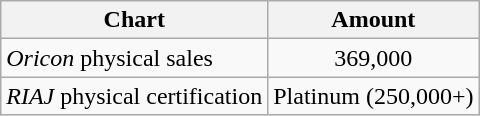<table class="wikitable">
<tr>
<th>Chart</th>
<th>Amount</th>
</tr>
<tr>
<td><em>Oricon</em> physical sales</td>
<td align="center">369,000</td>
</tr>
<tr>
<td><em>RIAJ</em> physical certification</td>
<td align="center">Platinum (250,000+)</td>
</tr>
</table>
